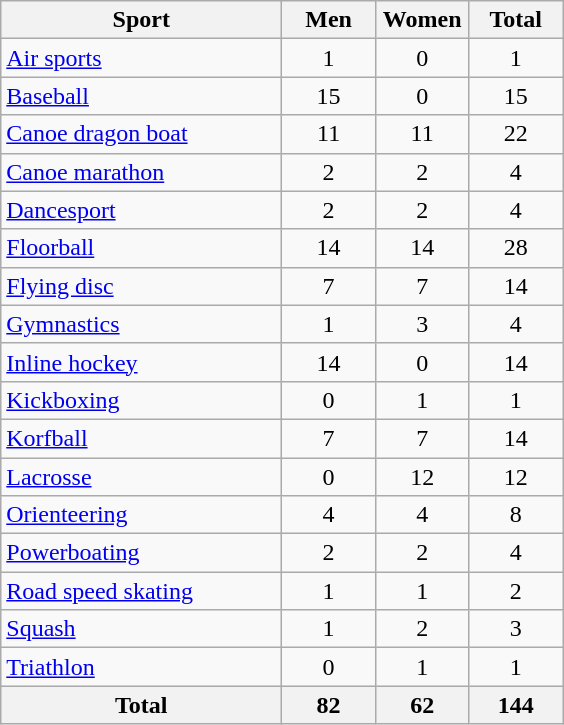<table class="wikitable sortable" style="text-align:center;">
<tr>
<th width=180>Sport</th>
<th width=55>Men</th>
<th width=55>Women</th>
<th width=55>Total</th>
</tr>
<tr>
<td align=left><a href='#'>Air sports</a></td>
<td>1</td>
<td>0</td>
<td>1</td>
</tr>
<tr>
<td align=left><a href='#'>Baseball</a></td>
<td>15</td>
<td>0</td>
<td>15</td>
</tr>
<tr>
<td align=left><a href='#'>Canoe dragon boat</a></td>
<td>11</td>
<td>11</td>
<td>22</td>
</tr>
<tr>
<td align=left><a href='#'>Canoe marathon</a></td>
<td>2</td>
<td>2</td>
<td>4</td>
</tr>
<tr>
<td align=left><a href='#'>Dancesport</a></td>
<td>2</td>
<td>2</td>
<td>4</td>
</tr>
<tr>
<td align=left><a href='#'>Floorball</a></td>
<td>14</td>
<td>14</td>
<td>28</td>
</tr>
<tr>
<td align=left><a href='#'>Flying disc</a></td>
<td>7</td>
<td>7</td>
<td>14</td>
</tr>
<tr>
<td align=left><a href='#'>Gymnastics</a></td>
<td>1</td>
<td>3</td>
<td>4</td>
</tr>
<tr>
<td align=left><a href='#'>Inline hockey</a></td>
<td>14</td>
<td>0</td>
<td>14</td>
</tr>
<tr>
<td align=left><a href='#'>Kickboxing</a></td>
<td>0</td>
<td>1</td>
<td>1</td>
</tr>
<tr>
<td align=left><a href='#'>Korfball</a></td>
<td>7</td>
<td>7</td>
<td>14</td>
</tr>
<tr>
<td align=left><a href='#'>Lacrosse</a></td>
<td>0</td>
<td>12</td>
<td>12</td>
</tr>
<tr>
<td align=left><a href='#'>Orienteering</a></td>
<td>4</td>
<td>4</td>
<td>8</td>
</tr>
<tr>
<td align=left><a href='#'>Powerboating</a></td>
<td>2</td>
<td>2</td>
<td>4</td>
</tr>
<tr>
<td align=left><a href='#'>Road speed skating</a></td>
<td>1</td>
<td>1</td>
<td>2</td>
</tr>
<tr>
<td align=left><a href='#'>Squash</a></td>
<td>1</td>
<td>2</td>
<td>3</td>
</tr>
<tr>
<td align=left><a href='#'>Triathlon</a></td>
<td>0</td>
<td>1</td>
<td>1</td>
</tr>
<tr>
<th>Total</th>
<th>82</th>
<th>62</th>
<th>144</th>
</tr>
</table>
